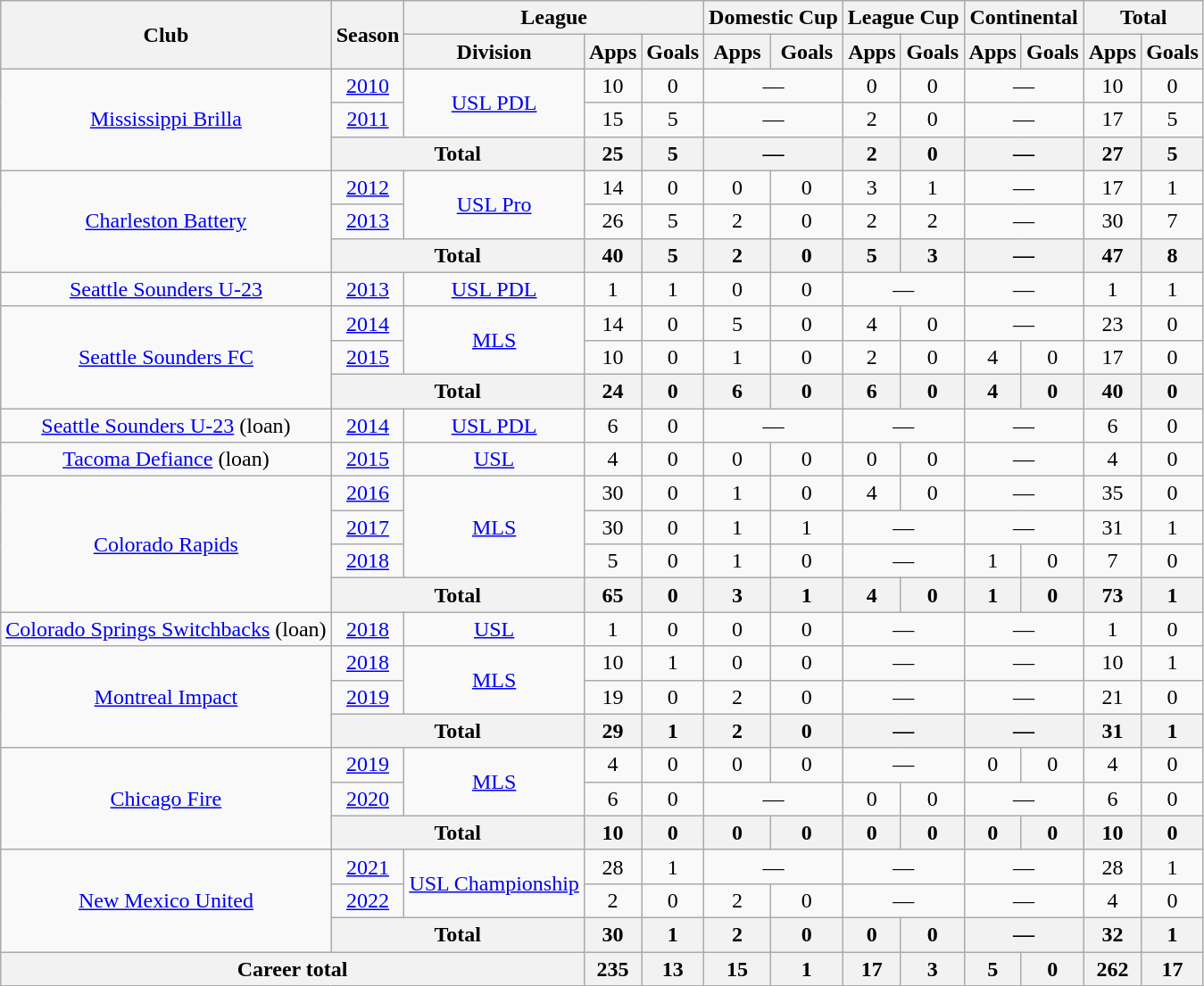<table class="wikitable" style="text-align: center">
<tr>
<th rowspan="2">Club</th>
<th rowspan="2">Season</th>
<th colspan="3">League</th>
<th colspan="2">Domestic Cup</th>
<th colspan="2">League Cup</th>
<th colspan="2">Continental</th>
<th colspan="2">Total</th>
</tr>
<tr>
<th>Division</th>
<th>Apps</th>
<th>Goals</th>
<th>Apps</th>
<th>Goals</th>
<th>Apps</th>
<th>Goals</th>
<th>Apps</th>
<th>Goals</th>
<th>Apps</th>
<th>Goals</th>
</tr>
<tr>
<td rowspan="3"><a href='#'>Mississippi Brilla</a></td>
<td><a href='#'>2010</a></td>
<td rowspan="2"><a href='#'>USL PDL</a></td>
<td>10</td>
<td>0</td>
<td colspan="2">—</td>
<td>0</td>
<td>0</td>
<td colspan="2">—</td>
<td>10</td>
<td>0</td>
</tr>
<tr>
<td><a href='#'>2011</a></td>
<td>15</td>
<td>5</td>
<td colspan="2">—</td>
<td>2</td>
<td>0</td>
<td colspan="2">—</td>
<td>17</td>
<td>5</td>
</tr>
<tr>
<th colspan="2">Total</th>
<th>25</th>
<th>5</th>
<th colspan="2">—</th>
<th>2</th>
<th>0</th>
<th colspan="2">—</th>
<th>27</th>
<th>5</th>
</tr>
<tr>
<td rowspan="3"><a href='#'>Charleston Battery</a></td>
<td><a href='#'>2012</a></td>
<td rowspan="2"><a href='#'>USL Pro</a></td>
<td>14</td>
<td>0</td>
<td>0</td>
<td>0</td>
<td>3</td>
<td>1</td>
<td colspan="2">—</td>
<td>17</td>
<td>1</td>
</tr>
<tr>
<td><a href='#'>2013</a></td>
<td>26</td>
<td>5</td>
<td>2</td>
<td>0</td>
<td>2</td>
<td>2</td>
<td colspan="2">—</td>
<td>30</td>
<td>7</td>
</tr>
<tr>
<th colspan="2">Total</th>
<th>40</th>
<th>5</th>
<th>2</th>
<th>0</th>
<th>5</th>
<th>3</th>
<th colspan="2">—</th>
<th>47</th>
<th>8</th>
</tr>
<tr>
<td><a href='#'>Seattle Sounders U-23</a></td>
<td><a href='#'>2013</a></td>
<td><a href='#'>USL PDL</a></td>
<td>1</td>
<td>1</td>
<td>0</td>
<td>0</td>
<td colspan="2">—</td>
<td colspan="2">—</td>
<td>1</td>
<td>1</td>
</tr>
<tr>
<td rowspan="3"><a href='#'>Seattle Sounders FC</a></td>
<td><a href='#'>2014</a></td>
<td rowspan="2"><a href='#'>MLS</a></td>
<td>14</td>
<td>0</td>
<td>5</td>
<td>0</td>
<td>4</td>
<td>0</td>
<td colspan="2">—</td>
<td>23</td>
<td>0</td>
</tr>
<tr>
<td><a href='#'>2015</a></td>
<td>10</td>
<td>0</td>
<td>1</td>
<td>0</td>
<td>2</td>
<td>0</td>
<td>4</td>
<td>0</td>
<td>17</td>
<td>0</td>
</tr>
<tr>
<th colspan="2">Total</th>
<th>24</th>
<th>0</th>
<th>6</th>
<th>0</th>
<th>6</th>
<th>0</th>
<th>4</th>
<th>0</th>
<th>40</th>
<th>0</th>
</tr>
<tr>
<td><a href='#'>Seattle Sounders U-23</a> (loan)</td>
<td><a href='#'>2014</a></td>
<td><a href='#'>USL PDL</a></td>
<td>6</td>
<td>0</td>
<td colspan="2">—</td>
<td colspan="2">—</td>
<td colspan="2">—</td>
<td>6</td>
<td>0</td>
</tr>
<tr>
<td><a href='#'>Tacoma Defiance</a> (loan)</td>
<td><a href='#'>2015</a></td>
<td><a href='#'>USL</a></td>
<td>4</td>
<td>0</td>
<td>0</td>
<td>0</td>
<td>0</td>
<td>0</td>
<td colspan="2">—</td>
<td>4</td>
<td>0</td>
</tr>
<tr>
<td rowspan="4"><a href='#'>Colorado Rapids</a></td>
<td><a href='#'>2016</a></td>
<td rowspan="3"><a href='#'>MLS</a></td>
<td>30</td>
<td>0</td>
<td>1</td>
<td>0</td>
<td>4</td>
<td>0</td>
<td colspan="2">—</td>
<td>35</td>
<td>0</td>
</tr>
<tr>
<td><a href='#'>2017</a></td>
<td>30</td>
<td>0</td>
<td>1</td>
<td>1</td>
<td colspan="2">—</td>
<td colspan="2">—</td>
<td>31</td>
<td>1</td>
</tr>
<tr>
<td><a href='#'>2018</a></td>
<td>5</td>
<td>0</td>
<td>1</td>
<td>0</td>
<td colspan="2">—</td>
<td>1</td>
<td>0</td>
<td>7</td>
<td>0</td>
</tr>
<tr>
<th colspan="2">Total</th>
<th>65</th>
<th>0</th>
<th>3</th>
<th>1</th>
<th>4</th>
<th>0</th>
<th>1</th>
<th>0</th>
<th>73</th>
<th>1</th>
</tr>
<tr>
<td><a href='#'>Colorado Springs Switchbacks</a> (loan)</td>
<td><a href='#'>2018</a></td>
<td><a href='#'>USL</a></td>
<td>1</td>
<td>0</td>
<td>0</td>
<td>0</td>
<td colspan="2">—</td>
<td colspan="2">—</td>
<td>1</td>
<td>0</td>
</tr>
<tr>
<td rowspan="3"><a href='#'>Montreal Impact</a></td>
<td><a href='#'>2018</a></td>
<td rowspan="2"><a href='#'>MLS</a></td>
<td>10</td>
<td>1</td>
<td>0</td>
<td>0</td>
<td colspan="2">—</td>
<td colspan="2">—</td>
<td>10</td>
<td>1</td>
</tr>
<tr>
<td><a href='#'>2019</a></td>
<td>19</td>
<td>0</td>
<td>2</td>
<td>0</td>
<td colspan="2">—</td>
<td colspan="2">—</td>
<td>21</td>
<td>0</td>
</tr>
<tr>
<th colspan="2">Total</th>
<th>29</th>
<th>1</th>
<th>2</th>
<th>0</th>
<th colspan="2">—</th>
<th colspan="2">—</th>
<th>31</th>
<th>1</th>
</tr>
<tr>
<td rowspan="3"><a href='#'>Chicago Fire</a></td>
<td><a href='#'>2019</a></td>
<td rowspan="2"><a href='#'>MLS</a></td>
<td>4</td>
<td>0</td>
<td>0</td>
<td>0</td>
<td colspan="2">—</td>
<td>0</td>
<td>0</td>
<td>4</td>
<td>0</td>
</tr>
<tr>
<td><a href='#'>2020</a></td>
<td>6</td>
<td>0</td>
<td colspan="2">—</td>
<td>0</td>
<td>0</td>
<td colspan="2">—</td>
<td>6</td>
<td>0</td>
</tr>
<tr>
<th colspan="2">Total</th>
<th>10</th>
<th>0</th>
<th>0</th>
<th>0</th>
<th>0</th>
<th>0</th>
<th>0</th>
<th>0</th>
<th>10</th>
<th>0</th>
</tr>
<tr>
<td rowspan="3"><a href='#'>New Mexico United</a></td>
<td><a href='#'>2021</a></td>
<td rowspan="2"><a href='#'>USL Championship</a></td>
<td>28</td>
<td>1</td>
<td colspan="2">—</td>
<td colspan="2">—</td>
<td colspan="2">—</td>
<td>28</td>
<td>1</td>
</tr>
<tr>
<td><a href='#'>2022</a></td>
<td>2</td>
<td>0</td>
<td>2</td>
<td>0</td>
<td colspan="2">—</td>
<td colspan="2">—</td>
<td>4</td>
<td>0</td>
</tr>
<tr>
<th colspan="2">Total</th>
<th>30</th>
<th>1</th>
<th>2</th>
<th>0</th>
<th>0</th>
<th>0</th>
<th colspan="2">—</th>
<th>32</th>
<th>1</th>
</tr>
<tr>
<th colspan="3">Career total</th>
<th>235</th>
<th>13</th>
<th>15</th>
<th>1</th>
<th>17</th>
<th>3</th>
<th>5</th>
<th>0</th>
<th>262</th>
<th>17</th>
</tr>
</table>
